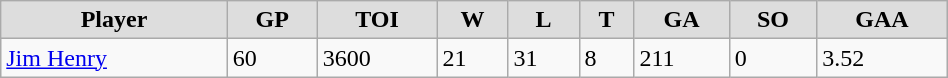<table class="wikitable" width="50%">
<tr align="center"  bgcolor="#dddddd">
<td><strong>Player</strong></td>
<td><strong>GP</strong></td>
<td><strong>TOI</strong></td>
<td><strong>W</strong></td>
<td><strong>L</strong></td>
<td><strong>T</strong></td>
<td><strong>GA</strong></td>
<td><strong>SO</strong></td>
<td><strong>GAA</strong></td>
</tr>
<tr>
<td><a href='#'>Jim Henry</a></td>
<td>60</td>
<td>3600</td>
<td>21</td>
<td>31</td>
<td>8</td>
<td>211</td>
<td>0</td>
<td>3.52</td>
</tr>
</table>
